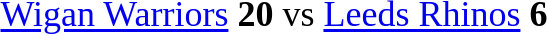<table style="font-size:150%;">
<tr>
<td> <a href='#'>Wigan Warriors</a> <strong>20</strong> vs  <a href='#'>Leeds Rhinos</a> <strong>6</strong></td>
</tr>
</table>
